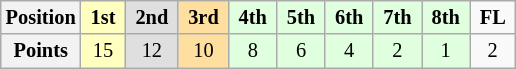<table class="wikitable" style="font-size:85%; text-align:center">
<tr>
<th>Position</th>
<td style="background:#ffffbf;"> <strong>1st</strong> </td>
<td style="background:#dfdfdf;"> <strong>2nd</strong> </td>
<td style="background:#ffdf9f;"> <strong>3rd</strong> </td>
<td style="background:#dfffdf;"> <strong>4th</strong> </td>
<td style="background:#dfffdf;"> <strong>5th</strong> </td>
<td style="background:#dfffdf;"> <strong>6th</strong> </td>
<td style="background:#dfffdf;"> <strong>7th</strong> </td>
<td style="background:#dfffdf;"> <strong>8th</strong> </td>
<td> <strong>FL</strong> </td>
</tr>
<tr>
<th>Points</th>
<td style="background:#ffffbf;">15</td>
<td style="background:#dfdfdf;">12</td>
<td style="background:#ffdf9f;">10</td>
<td style="background:#dfffdf;">8</td>
<td style="background:#dfffdf;">6</td>
<td style="background:#dfffdf;">4</td>
<td style="background:#dfffdf;">2</td>
<td style="background:#dfffdf;">1</td>
<td>2</td>
</tr>
</table>
